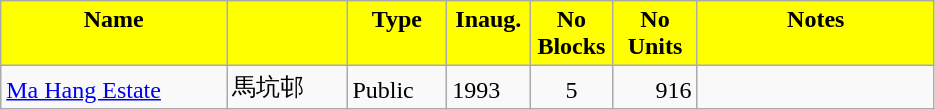<table class="wikitable">
<tr style="font-weight:bold;background-color:yellow" align="center" valign="top">
<td width="143.25" Height="12.75" align="center">Name</td>
<td width="72.75" align="center" valign="top"></td>
<td width="59.25" align="center" valign="top">Type</td>
<td width="48" align="center" valign="top">Inaug.</td>
<td width="48" align="center" valign="top">No Blocks</td>
<td width="48.75" align="center" valign="top">No Units</td>
<td width="150.75" align="center" valign="top">Notes</td>
</tr>
<tr valign="bottom">
<td Height="12.75"><a href='#'>Ma Hang Estate</a></td>
<td>馬坑邨</td>
<td>Public</td>
<td>1993</td>
<td align="center">5</td>
<td align="right">916</td>
<td></td>
</tr>
</table>
